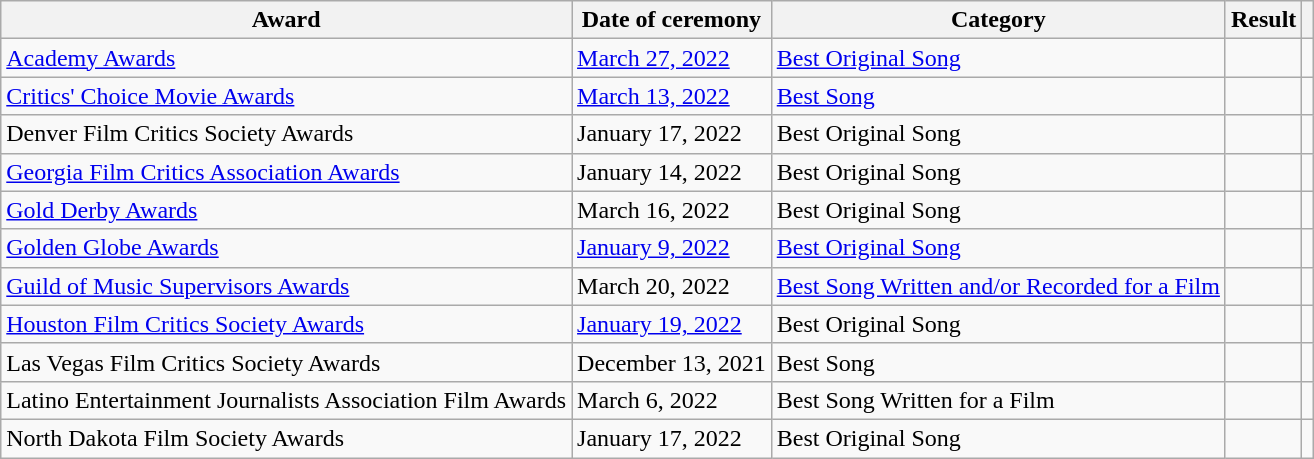<table class="wikitable plainrowheaders sortable">
<tr>
<th scope="col">Award</th>
<th scope="col">Date of ceremony</th>
<th scope="col">Category</th>
<th scope="col">Result</th>
<th scope="col" class="unsortable"></th>
</tr>
<tr>
<td><a href='#'>Academy Awards</a></td>
<td><a href='#'>March 27, 2022</a></td>
<td><a href='#'>Best Original Song</a></td>
<td></td>
<td style="text-align:center;"></td>
</tr>
<tr>
<td><a href='#'>Critics' Choice Movie Awards</a></td>
<td><a href='#'>March 13, 2022</a></td>
<td><a href='#'>Best Song</a></td>
<td></td>
<td style="text-align:center;"></td>
</tr>
<tr>
<td>Denver Film Critics Society Awards</td>
<td>January 17, 2022</td>
<td>Best Original Song</td>
<td></td>
<td style="text-align:center;"></td>
</tr>
<tr>
<td><a href='#'>Georgia Film Critics Association Awards</a></td>
<td>January 14, 2022</td>
<td>Best Original Song</td>
<td></td>
<td style="text-align:center;"></td>
</tr>
<tr>
<td><a href='#'>Gold Derby Awards</a></td>
<td>March 16, 2022</td>
<td>Best Original Song</td>
<td></td>
<td style="text-align:center;"></td>
</tr>
<tr>
<td><a href='#'>Golden Globe Awards</a></td>
<td><a href='#'>January 9, 2022</a></td>
<td><a href='#'>Best Original Song</a></td>
<td></td>
<td style="text-align:center;"></td>
</tr>
<tr>
<td><a href='#'>Guild of Music Supervisors Awards</a></td>
<td>March 20, 2022</td>
<td><a href='#'>Best Song Written and/or Recorded for a Film</a></td>
<td></td>
<td style="text-align:center;"></td>
</tr>
<tr>
<td><a href='#'>Houston Film Critics Society Awards</a></td>
<td><a href='#'>January 19, 2022</a></td>
<td>Best Original Song</td>
<td></td>
<td style="text-align:center;"></td>
</tr>
<tr>
<td>Las Vegas Film Critics Society Awards</td>
<td>December 13, 2021</td>
<td>Best Song</td>
<td></td>
<td style="text-align:center;"></td>
</tr>
<tr>
<td>Latino Entertainment Journalists Association Film Awards</td>
<td>March 6, 2022</td>
<td>Best Song Written for a Film</td>
<td></td>
<td style="text-align:center;"></td>
</tr>
<tr>
<td>North Dakota Film Society Awards</td>
<td>January 17, 2022</td>
<td>Best Original Song</td>
<td></td>
<td style="text-align:center;"></td>
</tr>
</table>
